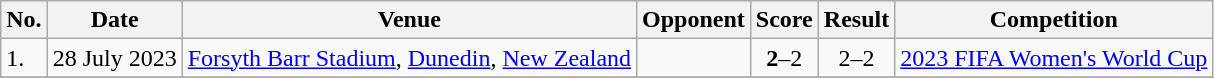<table class="wikitable">
<tr>
<th>No.</th>
<th>Date</th>
<th>Venue</th>
<th>Opponent</th>
<th>Score</th>
<th>Result</th>
<th>Competition</th>
</tr>
<tr>
<td>1.</td>
<td>28 July 2023</td>
<td><a href='#'>Forsyth Barr Stadium</a>, <a href='#'>Dunedin</a>, <a href='#'>New Zealand</a></td>
<td></td>
<td align=center><strong>2</strong>–2</td>
<td align=center>2–2</td>
<td><a href='#'>2023 FIFA Women's World Cup</a></td>
</tr>
<tr>
</tr>
</table>
